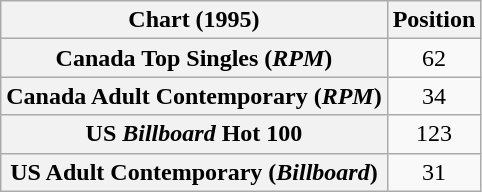<table class="wikitable sortable plainrowheaders" style="text-align:center">
<tr>
<th scope="col">Chart (1995)</th>
<th scope="col">Position</th>
</tr>
<tr>
<th scope="row">Canada Top Singles (<em>RPM</em>)</th>
<td>62</td>
</tr>
<tr>
<th scope="row">Canada Adult Contemporary (<em>RPM</em>)</th>
<td>34</td>
</tr>
<tr>
<th scope="row">US <em>Billboard</em> Hot 100</th>
<td>123</td>
</tr>
<tr>
<th scope="row">US Adult Contemporary (<em>Billboard</em>)</th>
<td>31</td>
</tr>
</table>
